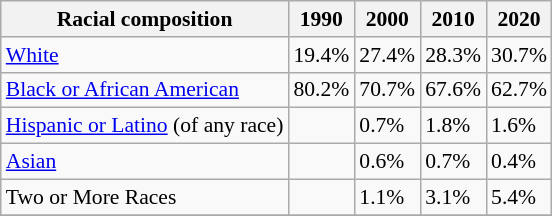<table class="wikitable sortable collapsible" style="font-size: 90%;">
<tr>
<th>Racial composition</th>
<th>1990</th>
<th>2000</th>
<th>2010</th>
<th>2020</th>
</tr>
<tr>
<td><a href='#'>White</a></td>
<td>19.4%</td>
<td>27.4%</td>
<td>28.3%</td>
<td>30.7%</td>
</tr>
<tr>
<td><a href='#'>Black or African American</a></td>
<td>80.2%</td>
<td>70.7%</td>
<td>67.6%</td>
<td>62.7%</td>
</tr>
<tr>
<td><a href='#'>Hispanic or Latino</a> (of any race)</td>
<td></td>
<td>0.7%</td>
<td>1.8%</td>
<td>1.6%</td>
</tr>
<tr>
<td><a href='#'>Asian</a></td>
<td></td>
<td>0.6%</td>
<td>0.7%</td>
<td>0.4%</td>
</tr>
<tr>
<td>Two or More Races</td>
<td></td>
<td>1.1%</td>
<td>3.1%</td>
<td>5.4%</td>
</tr>
<tr>
</tr>
</table>
